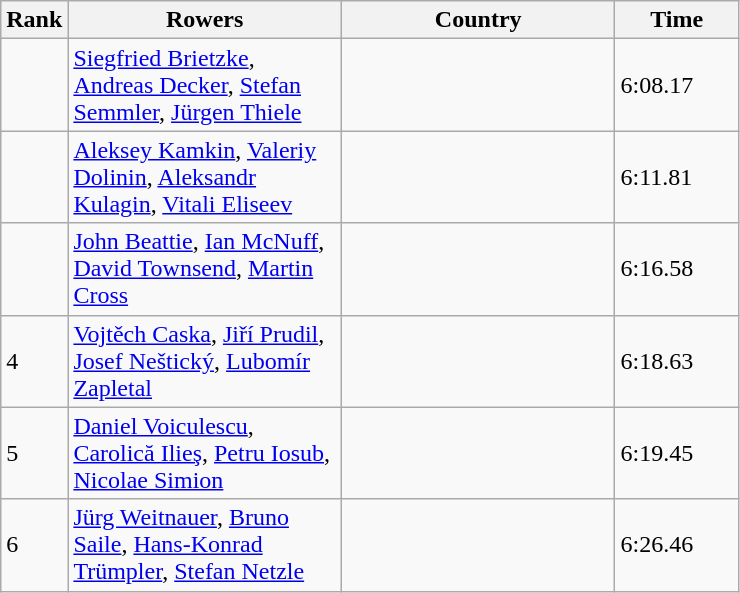<table class="wikitable">
<tr>
<th width=25>Rank</th>
<th width=175>Rowers</th>
<th width=175>Country</th>
<th width=75>Time</th>
</tr>
<tr>
<td></td>
<td><a href='#'>Siegfried Brietzke</a>, <a href='#'>Andreas Decker</a>, <a href='#'>Stefan Semmler</a>, <a href='#'>Jürgen Thiele</a></td>
<td></td>
<td>6:08.17</td>
</tr>
<tr>
<td></td>
<td><a href='#'>Aleksey Kamkin</a>, <a href='#'>Valeriy Dolinin</a>, <a href='#'>Aleksandr Kulagin</a>, <a href='#'>Vitali Eliseev</a></td>
<td></td>
<td>6:11.81</td>
</tr>
<tr>
<td></td>
<td><a href='#'>John Beattie</a>, <a href='#'>Ian McNuff</a>, <a href='#'>David Townsend</a>, <a href='#'>Martin Cross</a></td>
<td></td>
<td>6:16.58</td>
</tr>
<tr>
<td>4</td>
<td><a href='#'>Vojtěch Caska</a>, <a href='#'>Jiří Prudil</a>, <a href='#'>Josef Neštický</a>, <a href='#'>Lubomír Zapletal</a></td>
<td></td>
<td>6:18.63</td>
</tr>
<tr>
<td>5</td>
<td><a href='#'>Daniel Voiculescu</a>, <a href='#'>Carolică Ilieş</a>, <a href='#'>Petru Iosub</a>, <a href='#'>Nicolae Simion</a></td>
<td></td>
<td>6:19.45</td>
</tr>
<tr>
<td>6</td>
<td><a href='#'>Jürg Weitnauer</a>, <a href='#'>Bruno Saile</a>, <a href='#'>Hans-Konrad Trümpler</a>, <a href='#'>Stefan Netzle</a></td>
<td></td>
<td>6:26.46</td>
</tr>
</table>
